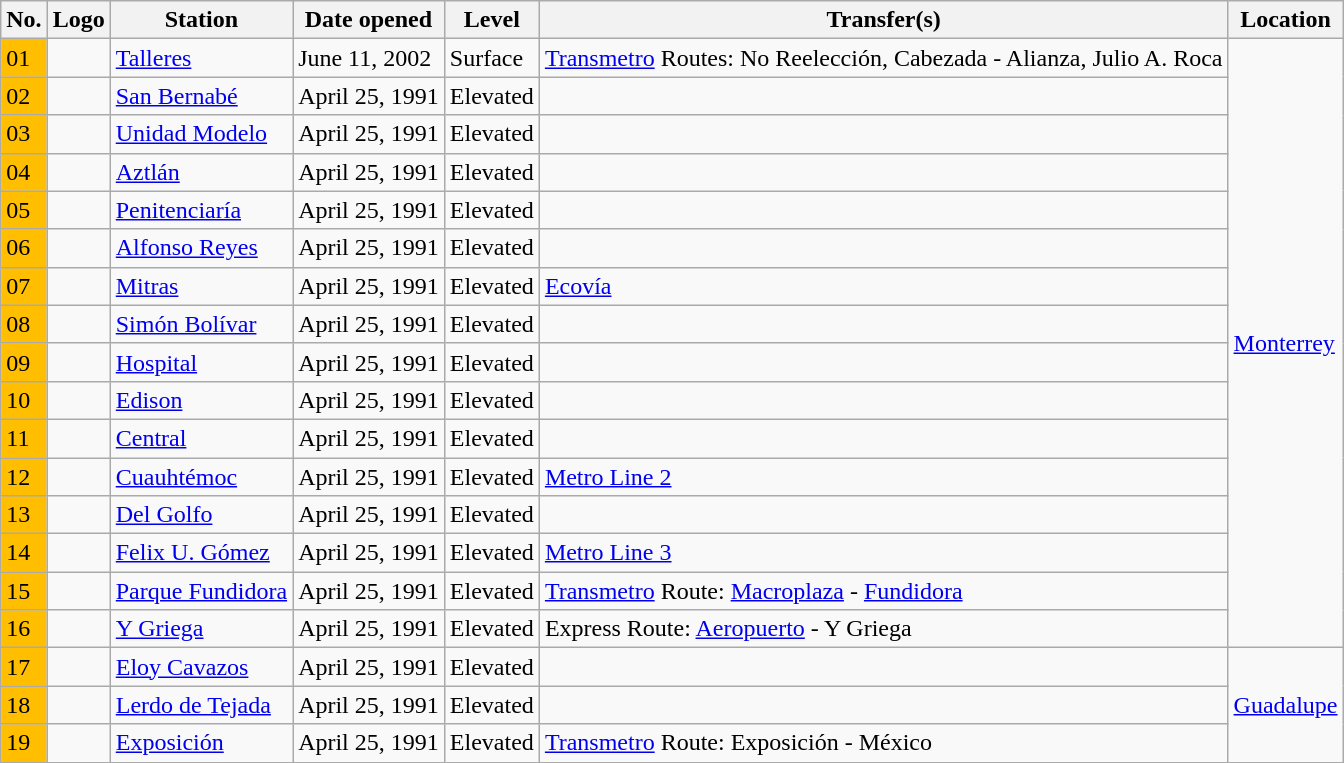<table class="wikitable" rules="all">
<tr>
<th>No.</th>
<th>Logo</th>
<th>Station</th>
<th>Date opened</th>
<th>Level</th>
<th>Transfer(s)</th>
<th>Location</th>
</tr>
<tr>
<td style="background: #ffbf00; color: black;">01</td>
<td align=center></td>
<td><a href='#'>Talleres</a></td>
<td>June 11, 2002</td>
<td>Surface</td>
<td><a href='#'>Transmetro</a> Routes: No Reelección, Cabezada - Alianza,	Julio A. Roca</td>
<td rowspan="16"><a href='#'>Monterrey</a></td>
</tr>
<tr>
<td style="background: #ffbf00; color: black;">02</td>
<td align=center></td>
<td><a href='#'>San Bernabé</a></td>
<td>April 25, 1991</td>
<td>Elevated</td>
<td></td>
</tr>
<tr>
<td style="background: #ffbf00; color: black;">03</td>
<td align=center></td>
<td><a href='#'>Unidad Modelo</a></td>
<td>April 25, 1991</td>
<td>Elevated</td>
<td></td>
</tr>
<tr>
<td style="background: #ffbf00; color: black;">04</td>
<td align=center></td>
<td><a href='#'>Aztlán</a></td>
<td>April 25, 1991</td>
<td>Elevated</td>
<td></td>
</tr>
<tr>
<td style="background: #ffbf00; color: black;">05</td>
<td align=center></td>
<td><a href='#'>Penitenciaría</a></td>
<td>April 25, 1991</td>
<td>Elevated</td>
<td></td>
</tr>
<tr>
<td style="background: #ffbf00; color: black;">06</td>
<td align=center></td>
<td><a href='#'>Alfonso Reyes</a></td>
<td>April 25, 1991</td>
<td>Elevated</td>
<td></td>
</tr>
<tr>
<td style="background: #ffbf00; color: black;">07</td>
<td align=center></td>
<td><a href='#'>Mitras</a></td>
<td>April 25, 1991</td>
<td>Elevated</td>
<td><a href='#'>Ecovía</a></td>
</tr>
<tr>
<td style="background: #ffbf00; color: black;">08</td>
<td align=center></td>
<td><a href='#'>Simón Bolívar</a></td>
<td>April 25, 1991</td>
<td>Elevated</td>
<td></td>
</tr>
<tr>
<td style="background: #ffbf00; color: black;">09</td>
<td align=center></td>
<td><a href='#'>Hospital</a></td>
<td>April 25, 1991</td>
<td>Elevated</td>
<td></td>
</tr>
<tr>
<td style="background: #ffbf00; color: black;">10</td>
<td align=center></td>
<td><a href='#'>Edison</a></td>
<td>April 25, 1991</td>
<td>Elevated</td>
<td></td>
</tr>
<tr>
<td style="background: #ffbf00; color: black;">11</td>
<td align=center></td>
<td><a href='#'>Central</a></td>
<td>April 25, 1991</td>
<td>Elevated</td>
<td></td>
</tr>
<tr>
<td style="background: #ffbf00; color: black;">12</td>
<td align=center></td>
<td><a href='#'>Cuauhtémoc</a></td>
<td>April 25, 1991</td>
<td>Elevated</td>
<td> <a href='#'>Metro Line 2</a></td>
</tr>
<tr>
<td style="background: #ffbf00; color: black;">13</td>
<td align=center></td>
<td><a href='#'>Del Golfo</a></td>
<td>April 25, 1991</td>
<td>Elevated</td>
<td></td>
</tr>
<tr>
<td style="background: #ffbf00; color: black;">14</td>
<td align=center></td>
<td><a href='#'>Felix U. Gómez</a></td>
<td>April 25, 1991</td>
<td>Elevated</td>
<td><a href='#'>Metro Line 3</a></td>
</tr>
<tr>
<td style="background: #ffbf00; color: black;">15</td>
<td align=center></td>
<td><a href='#'>Parque Fundidora</a></td>
<td>April 25, 1991</td>
<td>Elevated</td>
<td><a href='#'>Transmetro</a> Route: <a href='#'>Macroplaza</a> - <a href='#'>Fundidora</a></td>
</tr>
<tr>
<td style="background: #ffbf00; color: black;">16</td>
<td align=center></td>
<td><a href='#'>Y Griega</a></td>
<td>April 25, 1991</td>
<td>Elevated</td>
<td>Express Route: <a href='#'>Aeropuerto</a> - Y Griega </td>
</tr>
<tr>
<td style="background: #ffbf00; color: black;">17</td>
<td align=center></td>
<td><a href='#'>Eloy Cavazos</a></td>
<td>April 25, 1991</td>
<td>Elevated</td>
<td></td>
<td rowspan=3><a href='#'>Guadalupe</a></td>
</tr>
<tr>
<td style="background: #ffbf00; color: black;">18</td>
<td align=center></td>
<td><a href='#'>Lerdo de Tejada</a></td>
<td>April 25, 1991</td>
<td>Elevated</td>
<td></td>
</tr>
<tr>
<td style="background: #ffbf00; color: black;">19</td>
<td align=center></td>
<td><a href='#'>Exposición</a></td>
<td>April 25, 1991</td>
<td>Elevated</td>
<td><a href='#'>Transmetro</a> Route: Exposición - México</td>
</tr>
</table>
